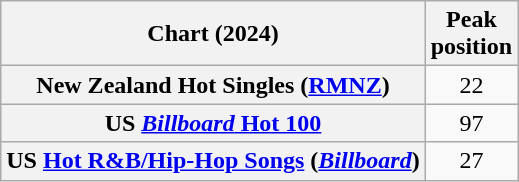<table class="wikitable sortable plainrowheaders" style="text-align:center">
<tr>
<th scope="col">Chart (2024)</th>
<th scope="col">Peak<br>position</th>
</tr>
<tr>
<th scope="row">New Zealand Hot Singles (<a href='#'>RMNZ</a>)</th>
<td>22</td>
</tr>
<tr>
<th scope="row">US <a href='#'><em>Billboard</em> Hot 100</a></th>
<td>97</td>
</tr>
<tr>
<th scope="row">US <a href='#'>Hot R&B/Hip-Hop Songs</a> (<em><a href='#'>Billboard</a></em>)</th>
<td>27</td>
</tr>
</table>
